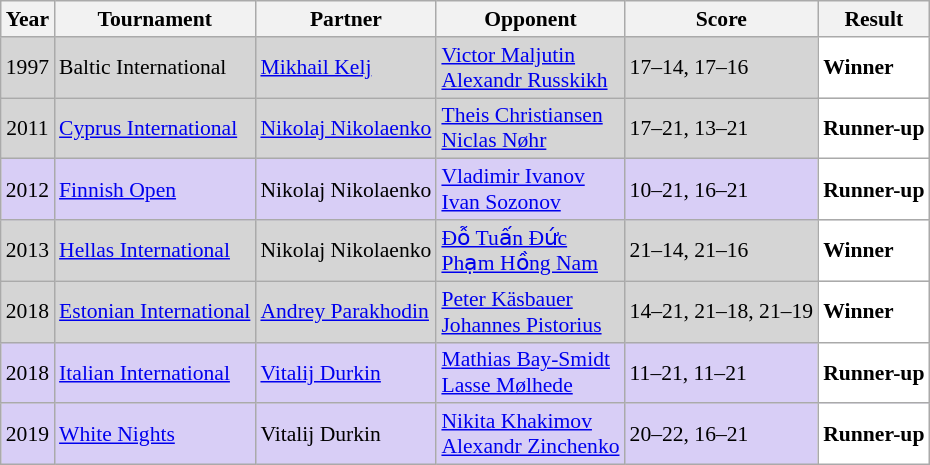<table class="sortable wikitable" style="font-size: 90%;">
<tr>
<th>Year</th>
<th>Tournament</th>
<th>Partner</th>
<th>Opponent</th>
<th>Score</th>
<th>Result</th>
</tr>
<tr style="background:#D5D5D5">
<td align="center">1997</td>
<td align="left">Baltic International</td>
<td align="left"> <a href='#'>Mikhail Kelj</a></td>
<td align="left"> <a href='#'>Victor Maljutin</a> <br>  <a href='#'>Alexandr Russkikh</a></td>
<td align="left">17–14, 17–16</td>
<td style="text-align:left; background:white"> <strong>Winner</strong></td>
</tr>
<tr style="background:#D5D5D5">
<td align="center">2011</td>
<td align="left"><a href='#'>Cyprus International</a></td>
<td align="left"> <a href='#'>Nikolaj Nikolaenko</a></td>
<td align="left"> <a href='#'>Theis Christiansen</a> <br>  <a href='#'>Niclas Nøhr</a></td>
<td align="left">17–21, 13–21</td>
<td style="text-align:left; background:white"> <strong>Runner-up</strong></td>
</tr>
<tr style="background:#D8CEF6">
<td align="center">2012</td>
<td align="left"><a href='#'>Finnish Open</a></td>
<td align="left"> Nikolaj Nikolaenko</td>
<td align="left"> <a href='#'>Vladimir Ivanov</a> <br>  <a href='#'>Ivan Sozonov</a></td>
<td align="left">10–21, 16–21</td>
<td style="text-align:left; background:white"> <strong>Runner-up</strong></td>
</tr>
<tr style="background:#D5D5D5">
<td align="center">2013</td>
<td align="left"><a href='#'>Hellas International</a></td>
<td align="left"> Nikolaj Nikolaenko</td>
<td align="left"> <a href='#'>Đỗ Tuấn Đức</a> <br>  <a href='#'>Phạm Hồng Nam</a></td>
<td align="left">21–14, 21–16</td>
<td style="text-align:left; background:white"> <strong>Winner</strong></td>
</tr>
<tr style="background:#D5D5D5">
<td align="center">2018</td>
<td align="left"><a href='#'>Estonian International</a></td>
<td align="left"> <a href='#'>Andrey Parakhodin</a></td>
<td align="left"> <a href='#'>Peter Käsbauer</a> <br>  <a href='#'>Johannes Pistorius</a></td>
<td align="left">14–21, 21–18, 21–19</td>
<td style="text-align:left; background:white"> <strong>Winner</strong></td>
</tr>
<tr style="background:#D8CEF6">
<td align="center">2018</td>
<td align="left"><a href='#'>Italian International</a></td>
<td align="left"> <a href='#'>Vitalij Durkin</a></td>
<td align="left"> <a href='#'>Mathias Bay-Smidt</a> <br>  <a href='#'>Lasse Mølhede</a></td>
<td align="left">11–21, 11–21</td>
<td style="text-align:left; background:white"> <strong>Runner-up</strong></td>
</tr>
<tr style="background:#D8CEF6">
<td align="center">2019</td>
<td align="left"><a href='#'>White Nights</a></td>
<td align="left"> Vitalij Durkin</td>
<td align="left"> <a href='#'>Nikita Khakimov</a> <br>  <a href='#'>Alexandr Zinchenko</a></td>
<td align="left">20–22, 16–21</td>
<td style="text-align:left; background:white"> <strong>Runner-up</strong></td>
</tr>
</table>
